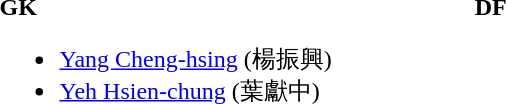<table>
<tr style="vertical-align: top;">
<td width="25%"><br><strong>GK</strong><ul><li><a href='#'>Yang Cheng-hsing</a> (楊振興)</li><li><a href='#'>Yeh Hsien-chung</a> (葉獻中)</li></ul></td>
<td></td>
<td width="25%"><br><strong>DF</strong></td>
<td></td>
<td width="25%"><br></td>
<td></td>
<td width="25%"><br></td>
</tr>
</table>
